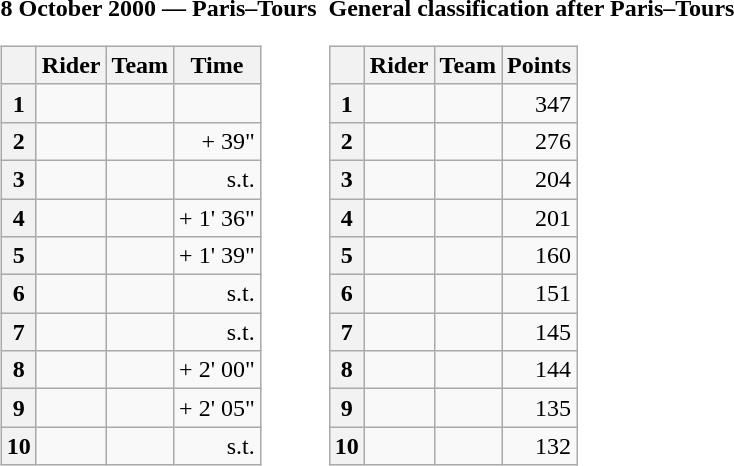<table>
<tr>
<td><strong>8 October 2000 — Paris–Tours </strong><br><table class="wikitable">
<tr>
<th></th>
<th>Rider</th>
<th>Team</th>
<th>Time</th>
</tr>
<tr>
<th>1</th>
<td></td>
<td></td>
<td align="right"></td>
</tr>
<tr>
<th>2</th>
<td></td>
<td></td>
<td align="right">+ 39"</td>
</tr>
<tr>
<th>3</th>
<td></td>
<td></td>
<td align="right">s.t.</td>
</tr>
<tr>
<th>4</th>
<td></td>
<td></td>
<td align="right">+ 1' 36"</td>
</tr>
<tr>
<th>5</th>
<td></td>
<td></td>
<td align="right">+ 1' 39"</td>
</tr>
<tr>
<th>6</th>
<td></td>
<td></td>
<td align="right">s.t.</td>
</tr>
<tr>
<th>7</th>
<td></td>
<td></td>
<td align="right">s.t.</td>
</tr>
<tr>
<th>8</th>
<td></td>
<td></td>
<td align="right">+ 2' 00"</td>
</tr>
<tr>
<th>9</th>
<td></td>
<td></td>
<td align="right">+ 2' 05"</td>
</tr>
<tr>
<th>10</th>
<td></td>
<td></td>
<td align="right">s.t.</td>
</tr>
</table>
</td>
<td></td>
<td><strong>General classification after Paris–Tours</strong><br><table class="wikitable">
<tr>
<th></th>
<th>Rider</th>
<th>Team</th>
<th>Points</th>
</tr>
<tr>
<th>1</th>
<td> </td>
<td></td>
<td align="right">347</td>
</tr>
<tr>
<th>2</th>
<td></td>
<td></td>
<td align="right">276</td>
</tr>
<tr>
<th>3</th>
<td></td>
<td></td>
<td align="right">204</td>
</tr>
<tr>
<th>4</th>
<td></td>
<td></td>
<td align="right">201</td>
</tr>
<tr>
<th>5</th>
<td></td>
<td></td>
<td align="right">160</td>
</tr>
<tr>
<th>6</th>
<td></td>
<td></td>
<td align="right">151</td>
</tr>
<tr>
<th>7</th>
<td></td>
<td></td>
<td align="right">145</td>
</tr>
<tr>
<th>8</th>
<td></td>
<td></td>
<td align="right">144</td>
</tr>
<tr>
<th>9</th>
<td></td>
<td></td>
<td align="right">135</td>
</tr>
<tr>
<th>10</th>
<td></td>
<td></td>
<td align="right">132</td>
</tr>
</table>
</td>
</tr>
</table>
